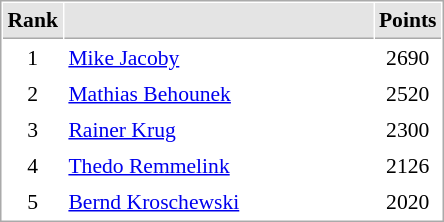<table cellspacing="1" cellpadding="3" style="border:1px solid #AAAAAA;font-size:90%">
<tr bgcolor="#E4E4E4">
<th style="border-bottom:1px solid #AAAAAA" width=10>Rank</th>
<th style="border-bottom:1px solid #AAAAAA" width=200></th>
<th style="border-bottom:1px solid #AAAAAA" width=20>Points</th>
</tr>
<tr>
<td align="center">1</td>
<td> <a href='#'>Mike Jacoby</a></td>
<td align=center>2690</td>
</tr>
<tr>
<td align="center">2</td>
<td> <a href='#'>Mathias Behounek</a></td>
<td align=center>2520</td>
</tr>
<tr>
<td align="center">3</td>
<td> <a href='#'>Rainer Krug</a></td>
<td align=center>2300</td>
</tr>
<tr>
<td align="center">4</td>
<td> <a href='#'>Thedo Remmelink</a></td>
<td align=center>2126</td>
</tr>
<tr>
<td align="center">5</td>
<td> <a href='#'>Bernd Kroschewski</a></td>
<td align=center>2020</td>
</tr>
</table>
